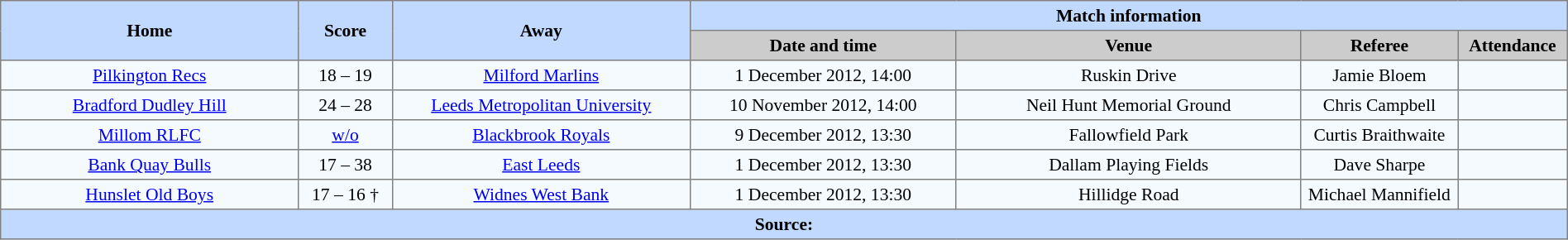<table border=1 style="border-collapse:collapse; font-size:90%; text-align:center;" cellpadding=3 cellspacing=0 width=100%>
<tr bgcolor=#C1D8FF>
<th rowspan=2 width=19%>Home</th>
<th rowspan=2 width=6%>Score</th>
<th rowspan=2 width=19%>Away</th>
<th colspan=6>Match information</th>
</tr>
<tr bgcolor=#CCCCCC>
<th width=17%>Date and time</th>
<th width=22%>Venue</th>
<th width=10%>Referee</th>
<th width=7%>Attendance</th>
</tr>
<tr bgcolor=#F5FAFF>
<td><a href='#'>Pilkington Recs</a></td>
<td>18 – 19</td>
<td><a href='#'>Milford Marlins</a></td>
<td>1 December 2012, 14:00</td>
<td>Ruskin Drive</td>
<td>Jamie Bloem</td>
<td></td>
</tr>
<tr bgcolor=#F5FAFF>
<td><a href='#'>Bradford Dudley Hill</a></td>
<td>24 – 28</td>
<td><a href='#'>Leeds Metropolitan University</a></td>
<td>10 November 2012, 14:00</td>
<td>Neil Hunt Memorial Ground</td>
<td>Chris Campbell</td>
<td></td>
</tr>
<tr bgcolor=#F5FAFF>
<td><a href='#'>Millom RLFC</a></td>
<td><a href='#'>w/o</a></td>
<td><a href='#'>Blackbrook Royals</a></td>
<td>9 December 2012, 13:30</td>
<td>Fallowfield Park</td>
<td>Curtis Braithwaite</td>
<td></td>
</tr>
<tr bgcolor=#F5FAFF>
<td><a href='#'>Bank Quay Bulls</a></td>
<td>17 – 38</td>
<td><a href='#'>East Leeds</a></td>
<td>1 December 2012, 13:30</td>
<td>Dallam Playing Fields</td>
<td>Dave Sharpe</td>
<td></td>
</tr>
<tr bgcolor=#F5FAFF>
<td><a href='#'>Hunslet Old Boys</a></td>
<td>17 – 16 †</td>
<td><a href='#'>Widnes West Bank</a></td>
<td>1 December 2012, 13:30</td>
<td>Hillidge Road</td>
<td>Michael Mannifield</td>
<td></td>
</tr>
<tr style="background:#c1d8ff;">
<th colspan=12>Source:</th>
</tr>
</table>
